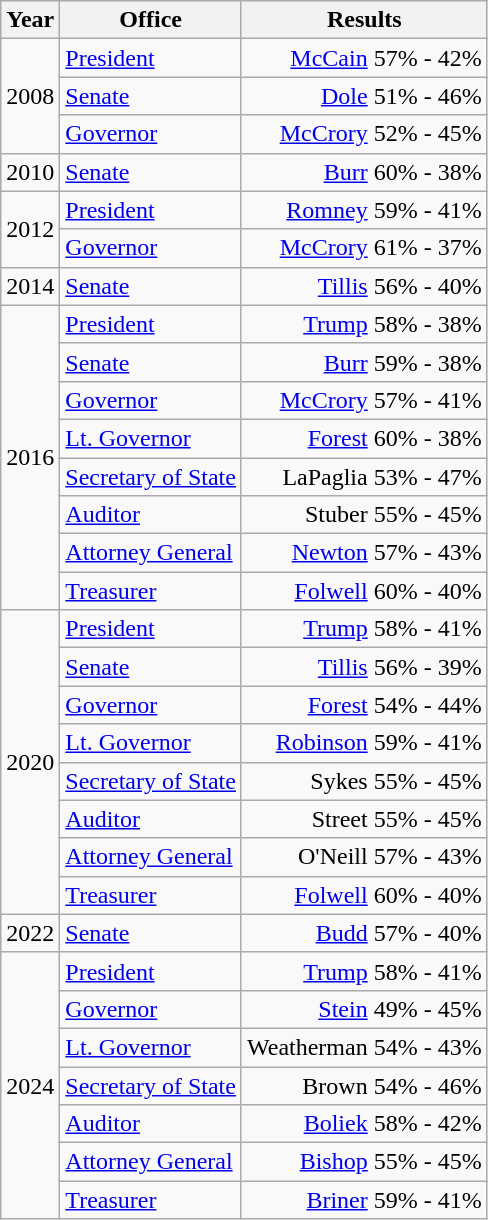<table class=wikitable>
<tr>
<th>Year</th>
<th>Office</th>
<th>Results</th>
</tr>
<tr>
<td rowspan=3>2008</td>
<td><a href='#'>President</a></td>
<td align="right" ><a href='#'>McCain</a> 57% - 42%</td>
</tr>
<tr>
<td><a href='#'>Senate</a></td>
<td align="right" ><a href='#'>Dole</a> 51% - 46%</td>
</tr>
<tr>
<td><a href='#'>Governor</a></td>
<td align="right" ><a href='#'>McCrory</a> 52% - 45%</td>
</tr>
<tr>
<td>2010</td>
<td><a href='#'>Senate</a></td>
<td align="right" ><a href='#'>Burr</a> 60% - 38%</td>
</tr>
<tr>
<td rowspan=2>2012</td>
<td><a href='#'>President</a></td>
<td align="right" ><a href='#'>Romney</a> 59% - 41%</td>
</tr>
<tr>
<td><a href='#'>Governor</a></td>
<td align="right" ><a href='#'>McCrory</a> 61% - 37%</td>
</tr>
<tr>
<td>2014</td>
<td><a href='#'>Senate</a></td>
<td align="right" ><a href='#'>Tillis</a> 56% - 40%</td>
</tr>
<tr>
<td rowspan=8>2016</td>
<td><a href='#'>President</a></td>
<td align="right" ><a href='#'>Trump</a> 58% - 38%</td>
</tr>
<tr>
<td><a href='#'>Senate</a></td>
<td align="right" ><a href='#'>Burr</a> 59% - 38%</td>
</tr>
<tr>
<td><a href='#'>Governor</a></td>
<td align="right" ><a href='#'>McCrory</a> 57% - 41%</td>
</tr>
<tr>
<td><a href='#'>Lt. Governor</a></td>
<td align="right" ><a href='#'>Forest</a> 60% - 38%</td>
</tr>
<tr>
<td><a href='#'>Secretary of State</a></td>
<td align="right" >LaPaglia 53% - 47%</td>
</tr>
<tr>
<td><a href='#'>Auditor</a></td>
<td align="right" >Stuber 55% - 45%</td>
</tr>
<tr>
<td><a href='#'>Attorney General</a></td>
<td align="right" ><a href='#'>Newton</a> 57% - 43%</td>
</tr>
<tr>
<td><a href='#'>Treasurer</a></td>
<td align="right" ><a href='#'>Folwell</a> 60% - 40%</td>
</tr>
<tr>
<td rowspan=8>2020</td>
<td><a href='#'>President</a></td>
<td align="right" ><a href='#'>Trump</a> 58% - 41%</td>
</tr>
<tr>
<td><a href='#'>Senate</a></td>
<td align="right" ><a href='#'>Tillis</a> 56% - 39%</td>
</tr>
<tr>
<td><a href='#'>Governor</a></td>
<td align="right" ><a href='#'>Forest</a> 54% - 44%</td>
</tr>
<tr>
<td><a href='#'>Lt. Governor</a></td>
<td align="right" ><a href='#'>Robinson</a> 59% - 41%</td>
</tr>
<tr>
<td><a href='#'>Secretary of State</a></td>
<td align="right" >Sykes 55% - 45%</td>
</tr>
<tr>
<td><a href='#'>Auditor</a></td>
<td align="right" >Street 55% - 45%</td>
</tr>
<tr>
<td><a href='#'>Attorney General</a></td>
<td align="right" >O'Neill 57% - 43%</td>
</tr>
<tr>
<td><a href='#'>Treasurer</a></td>
<td align="right" ><a href='#'>Folwell</a> 60% - 40%</td>
</tr>
<tr>
<td>2022</td>
<td><a href='#'>Senate</a></td>
<td align="right" ><a href='#'>Budd</a> 57% - 40%</td>
</tr>
<tr>
<td rowspan=7>2024</td>
<td><a href='#'>President</a></td>
<td align="right" ><a href='#'>Trump</a> 58% - 41%</td>
</tr>
<tr>
<td><a href='#'>Governor</a></td>
<td align="right" ><a href='#'>Stein</a> 49% - 45%</td>
</tr>
<tr>
<td><a href='#'>Lt. Governor</a></td>
<td align="right" >Weatherman 54% - 43%</td>
</tr>
<tr>
<td><a href='#'>Secretary of State</a></td>
<td align="right" >Brown 54% - 46%</td>
</tr>
<tr>
<td><a href='#'>Auditor</a></td>
<td align="right" ><a href='#'>Boliek</a> 58% - 42%</td>
</tr>
<tr>
<td><a href='#'>Attorney General</a></td>
<td align="right" ><a href='#'>Bishop</a> 55% - 45%</td>
</tr>
<tr>
<td><a href='#'>Treasurer</a></td>
<td align="right" ><a href='#'>Briner</a> 59% - 41%</td>
</tr>
</table>
